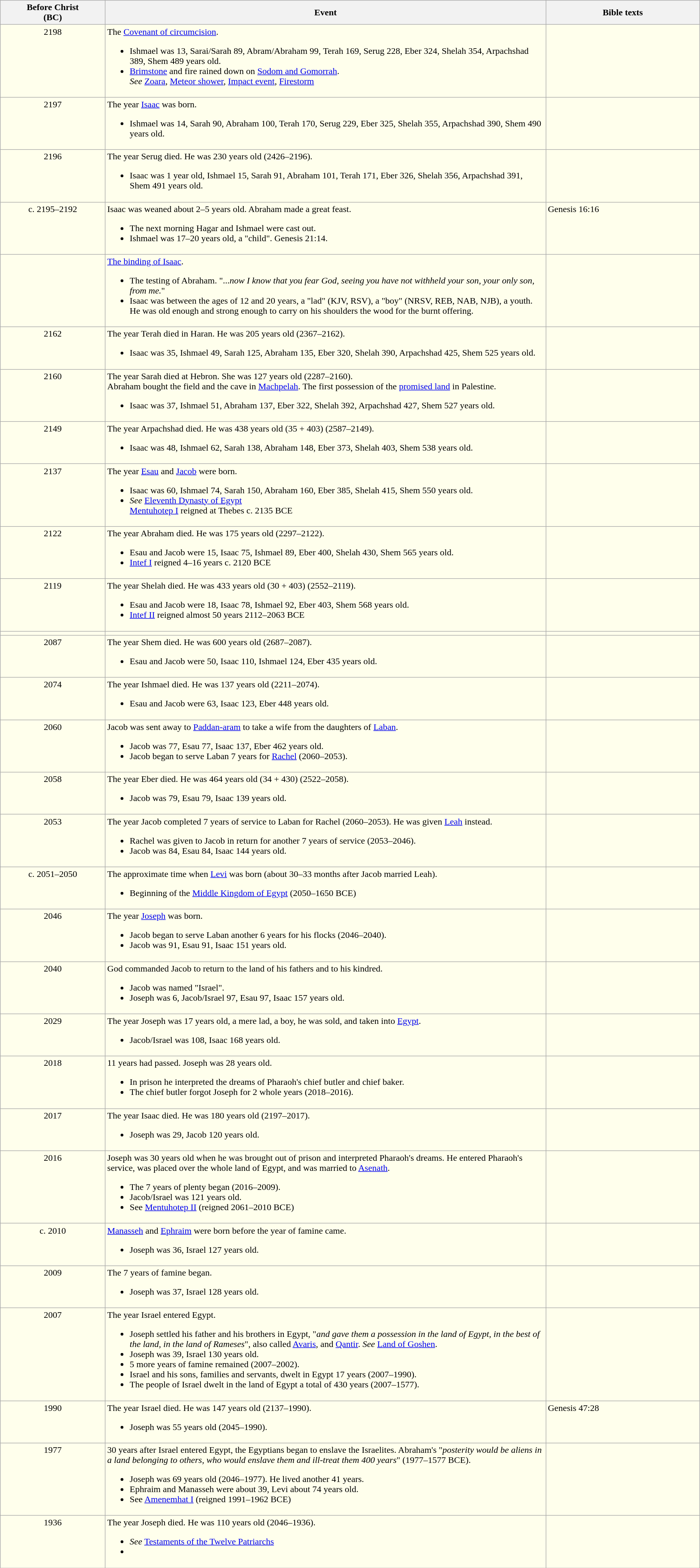<table class="wikitable" style="align:center;">
<tr>
<th style="width:15%;">Before Christ<br>(BC)</th>
<th style="width:63%;">Event</th>
<th style="width:22%;">Bible texts</th>
</tr>
<tr style="text-align:left; background:#ffffec; vertical-align:top;">
<td style="text-align:center;">2198 <br> </td>
<td>The <a href='#'>Covenant of circumcision</a>.<br><ul><li>Ishmael was 13, Sarai/Sarah 89, Abram/Abraham 99, Terah 169, Serug 228, Eber 324, Shelah 354, Arpachshad 389, Shem 489 years old.</li><li><a href='#'>Brimstone</a> and fire rained down on <a href='#'>Sodom and Gomorrah</a>. <br> <em>See</em> <a href='#'>Zoara</a>, <a href='#'>Meteor shower</a>, <a href='#'>Impact event</a>, <a href='#'>Firestorm</a></li></ul></td>
<td></td>
</tr>
<tr style="text-align:left; background:#ffffec; vertical-align:top;">
<td style="text-align:center;">2197 <br> </td>
<td>The year <a href='#'>Isaac</a> was born.<br><ul><li>Ishmael was 14, Sarah 90, Abraham 100, Terah 170, Serug 229, Eber 325, Shelah 355, Arpachshad 390, Shem 490 years old.</li></ul></td>
<td></td>
</tr>
<tr style="text-align:left; background:#ffffec; vertical-align:top;">
<td style="text-align:center;">2196</td>
<td>The year Serug died. He was 230 years old (2426–2196).<br><ul><li>Isaac was 1 year old, Ishmael 15, Sarah 91, Abraham 101, Terah 171, Eber 326, Shelah 356, Arpachshad 391, Shem 491 years old.</li></ul></td>
<td></td>
</tr>
<tr style="text-align:left; background:#ffffec; vertical-align:top;">
<td style="text-align:center;">c. 2195–2192 <br> </td>
<td>Isaac was weaned about 2–5 years old. Abraham made a great feast.<br><ul><li>The next morning Hagar and Ishmael were cast out.</li><li>Ishmael was 17–20 years old, a "child". Genesis 21:14.</li></ul></td>
<td>Genesis 16:16 <br> </td>
</tr>
<tr style="text-align:left; background:#ffffec; vertical-align:top;">
<td style="text-align:center;"></td>
<td><a href='#'>The binding of Isaac</a>.<br><ul><li>The testing of Abraham. "...<em>now I know that you fear God, seeing you have not withheld your son, your only son, from me.</em>"</li><li>Isaac was between the ages of 12 and 20 years, a "lad" (KJV, RSV), a "boy" (NRSV, REB, NAB, NJB), a youth. He was old enough and strong enough to carry on his shoulders the wood for the burnt offering.</li></ul></td>
<td></td>
</tr>
<tr style="text-align:left; background:#ffffec; vertical-align:top;">
<td style="text-align:center;">2162</td>
<td>The year Terah died in Haran. He was 205 years old (2367–2162).<br><ul><li>Isaac was 35, Ishmael 49, Sarah 125, Abraham 135, Eber 320, Shelah 390, Arpachshad 425, Shem 525 years old.</li></ul></td>
<td></td>
</tr>
<tr style="text-align:left; background:#ffffec; vertical-align:top;">
<td style="text-align:center;">2160 <br> </td>
<td>The year Sarah died at Hebron. She was 127 years old (2287–2160). <br> Abraham bought the field and the cave in <a href='#'>Machpelah</a>. The first possession of the <a href='#'>promised land</a> in Palestine.<br><ul><li>Isaac was 37, Ishmael 51, Abraham 137, Eber 322, Shelah 392, Arpachshad 427, Shem 527 years old.</li></ul></td>
<td> <br> </td>
</tr>
<tr style="text-align:left; background:#ffffec; vertical-align:top;">
<td style="text-align:center;">2149</td>
<td>The year Arpachshad died. He was 438 years old (35 + 403) (2587–2149).<br><ul><li>Isaac was 48, Ishmael 62, Sarah 138, Abraham 148, Eber 373, Shelah 403, Shem 538 years old.</li></ul></td>
<td></td>
</tr>
<tr style="text-align:left; background:#ffffec; vertical-align:top;">
<td style="text-align:center;">2137 <br> </td>
<td>The year <a href='#'>Esau</a> and <a href='#'>Jacob</a> were born.<br><ul><li>Isaac was 60, Ishmael 74, Sarah 150, Abraham 160, Eber 385, Shelah 415, Shem 550 years old.</li><li><em>See</em> <a href='#'>Eleventh Dynasty of Egypt</a> <br> <a href='#'>Mentuhotep I</a> reigned at Thebes c. 2135 BCE</li></ul></td>
<td></td>
</tr>
<tr style="text-align:left; background:#ffffec; vertical-align:top;">
<td style="text-align:center;">2122 <br> </td>
<td>The year Abraham died. He was 175 years old (2297–2122).<br><ul><li>Esau and Jacob were 15, Isaac 75, Ishmael 89, Eber 400, Shelah 430, Shem 565 years old.</li><li><a href='#'>Intef I</a> reigned 4–16 years c. 2120 BCE</li></ul></td>
<td></td>
</tr>
<tr style="text-align:left; background:#ffffec; vertical-align:top;">
<td style="text-align:center;">2119</td>
<td>The year Shelah died. He was 433 years old (30 + 403) (2552–2119).<br><ul><li>Esau and Jacob were 18, Isaac 78, Ishmael 92, Eber 403, Shem 568 years old.</li><li><a href='#'>Intef II</a> reigned almost 50 years 2112–2063 BCE</li></ul></td>
<td></td>
</tr>
<tr style="text-align:left; background:#ffffec; vertical-align:top;">
<td style="text-align:center;"></td>
<td></td>
<td></td>
</tr>
<tr style="text-align:left; background:#ffffec; vertical-align:top;">
<td style="text-align:center;">2087</td>
<td>The year Shem died. He was 600 years old (2687–2087).<br><ul><li>Esau and Jacob were 50, Isaac 110, Ishmael 124, Eber 435 years old.</li></ul></td>
<td></td>
</tr>
<tr style="text-align:left; background:#ffffec; vertical-align:top;">
<td style="text-align:center;">2074</td>
<td>The year Ishmael died. He was 137 years old (2211–2074).<br><ul><li>Esau and Jacob were 63, Isaac 123, Eber 448 years old.</li></ul></td>
<td></td>
</tr>
<tr style="text-align:left; background:#ffffec; vertical-align:top;">
<td style="text-align:center;">2060 <br> </td>
<td>Jacob was sent away to <a href='#'>Paddan-aram</a> to take a wife from the daughters of <a href='#'>Laban</a>.<br><ul><li>Jacob was 77, Esau 77, Isaac 137, Eber 462 years old.</li><li>Jacob began to serve Laban 7 years for <a href='#'>Rachel</a> (2060–2053).</li></ul></td>
<td> <br> </td>
</tr>
<tr style="text-align:left; background:#ffffec; vertical-align:top;">
<td style="text-align:center;">2058</td>
<td>The year Eber died. He was 464 years old (34 + 430) (2522–2058).<br><ul><li>Jacob was 79, Esau 79, Isaac 139 years old.</li></ul></td>
<td></td>
</tr>
<tr style="text-align:left; background:#ffffec; vertical-align:top;">
<td style="text-align:center;">2053 <br> </td>
<td>The year Jacob completed 7 years of service to Laban for Rachel (2060–2053). He was given <a href='#'>Leah</a> instead.<br><ul><li>Rachel was given to Jacob in return for another 7 years of service (2053–2046).</li><li>Jacob was 84, Esau 84, Isaac 144 years old.</li></ul></td>
<td></td>
</tr>
<tr style="text-align:left; background:#ffffec; vertical-align:top;">
<td style="text-align:center;">c. 2051–2050</td>
<td>The approximate time when <a href='#'>Levi</a> was born (about 30–33 months after Jacob married Leah).<br><ul><li>Beginning of the <a href='#'>Middle Kingdom of Egypt</a> (2050–1650 BCE)</li></ul></td>
<td> <br> </td>
</tr>
<tr style="text-align:left; background:#ffffec; vertical-align:top;">
<td style="text-align:center;">2046 <br> </td>
<td>The year <a href='#'>Joseph</a> was born.<br><ul><li>Jacob began to serve Laban another 6 years for his flocks (2046–2040).</li><li>Jacob was 91, Esau 91, Isaac 151 years old.</li></ul></td>
<td> <br> </td>
</tr>
<tr style="text-align:left; background:#ffffec; vertical-align:top;">
<td style="text-align:center;">2040 <br> </td>
<td>God commanded Jacob to return to the land of his fathers and to his kindred.<br><ul><li>Jacob was named "Israel".</li><li>Joseph was 6, Jacob/Israel 97, Esau 97, Isaac 157 years old.</li></ul></td>
<td> <br> </td>
</tr>
<tr style="text-align:left; background:#ffffec; vertical-align:top;">
<td style="text-align:center;">2029 <br> </td>
<td>The year Joseph was 17 years old, a mere lad, a boy, he was sold, and taken into <a href='#'>Egypt</a>.<br><ul><li>Jacob/Israel was 108, Isaac 168 years old.</li></ul></td>
<td></td>
</tr>
<tr style="text-align:left; background:#ffffec; vertical-align:top;">
<td style="text-align:center;">2018 <br> </td>
<td>11 years had passed. Joseph was 28 years old.<br><ul><li>In prison he interpreted the dreams of Pharaoh's chief butler and chief baker.</li><li>The chief butler forgot Joseph for 2 whole years (2018–2016).</li></ul></td>
<td></td>
</tr>
<tr style="text-align:left; background:#ffffec; vertical-align:top;">
<td style="text-align:center;">2017</td>
<td>The year Isaac died. He was 180 years old (2197–2017).<br><ul><li>Joseph was 29, Jacob 120 years old.</li></ul></td>
<td></td>
</tr>
<tr style="text-align:left; background:#ffffec; vertical-align:top;">
<td style="text-align:center;">2016 <br> </td>
<td>Joseph was 30 years old when he was brought out of prison and interpreted Pharaoh's dreams. He entered Pharaoh's service, was placed over the whole land of Egypt, and was married to <a href='#'>Asenath</a>.<br><ul><li>The 7 years of plenty began (2016–2009).</li><li>Jacob/Israel was 121 years old.</li><li>See <a href='#'>Mentuhotep II</a> (reigned 2061–2010 BCE)</li></ul></td>
<td> <br> </td>
</tr>
<tr style="text-align:left; background:#ffffec; vertical-align:top;">
<td style="text-align:center;">c. 2010</td>
<td><a href='#'>Manasseh</a> and <a href='#'>Ephraim</a> were born before the year of famine came.<br><ul><li>Joseph was 36, Israel 127 years old.</li></ul></td>
<td></td>
</tr>
<tr style="text-align:left; background:#ffffec; vertical-align:top;">
<td style="text-align:center;">2009 <br> </td>
<td>The 7 years of famine began.<br><ul><li>Joseph was 37, Israel 128 years old.</li></ul></td>
<td></td>
</tr>
<tr style="text-align:left; background:#ffffec; vertical-align:top;">
<td style="text-align:center;">2007 <br> </td>
<td>The year Israel entered Egypt.<br><ul><li>Joseph settled his father and his brothers in Egypt, "<em>and gave them a possession in the land of Egypt, in the best of the land, in the land of Rameses</em>", also called <a href='#'>Avaris</a>, and <a href='#'>Qantir</a>. <em>See</em> <a href='#'>Land of Goshen</a>.</li><li>Joseph was 39, Israel 130 years old.</li><li>5 more years of famine remained (2007–2002).</li><li>Israel and his sons, families and servants, dwelt in Egypt 17 years (2007–1990).</li><li>The people of Israel dwelt in the land of Egypt a total of 430 years (2007–1577).</li></ul></td>
<td> <br>  <br>  <br>  <br> </td>
</tr>
<tr style="text-align:left; background:#ffffec; vertical-align:top;">
<td style="text-align:center;">1990 <br> </td>
<td>The year Israel died. He was 147 years old (2137–1990).<br><ul><li>Joseph was 55 years old (2045–1990).</li></ul></td>
<td>Genesis 47:28</td>
</tr>
<tr style="text-align:left; background:#ffffec; vertical-align:top;">
<td style="text-align:center;">1977</td>
<td>30 years after Israel entered Egypt, the Egyptians began to enslave the Israelites. Abraham's "<em>posterity would be aliens in a land belonging to others, who would enslave them and ill-treat them 400 years</em>" (1977–1577 BCE).<br><ul><li>Joseph was 69 years old (2046–1977). He lived another 41 years.</li><li>Ephraim and Manasseh were about 39, Levi about 74 years old.</li><li>See <a href='#'>Amenemhat I</a> (reigned 1991–1962 BCE)</li></ul></td>
<td> <br> </td>
</tr>
<tr style="text-align:left; background:#ffffec; vertical-align:top;">
<td style="text-align:center;">1936 <br> </td>
<td>The year Joseph died. He was 110 years old (2046–1936).<br><ul><li><em>See</em> <a href='#'>Testaments of the Twelve Patriarchs</a></li><li></li></ul></td>
<td></td>
</tr>
</table>
